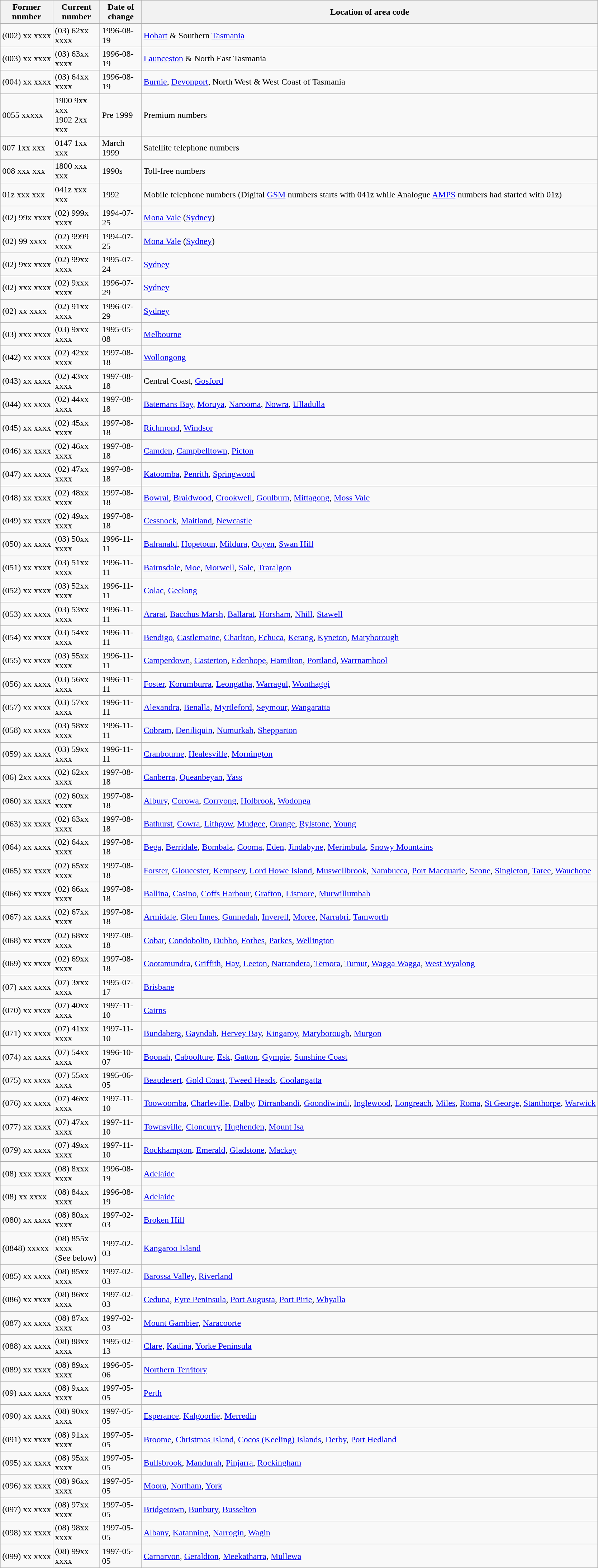<table class="sortable wikitable">
<tr>
<th width=80>Former number</th>
<th width=80>Current number</th>
<th width=70>Date of change</th>
<th>Location of area code</th>
</tr>
<tr>
<td>(002) xx xxxx</td>
<td>(03) 62xx xxxx</td>
<td>1996-08-19</td>
<td><a href='#'>Hobart</a> & Southern <a href='#'>Tasmania</a></td>
</tr>
<tr>
<td>(003) xx xxxx</td>
<td>(03) 63xx xxxx</td>
<td>1996-08-19</td>
<td><a href='#'>Launceston</a> & North East Tasmania</td>
</tr>
<tr>
<td>(004) xx xxxx</td>
<td>(03) 64xx xxxx</td>
<td>1996-08-19</td>
<td><a href='#'>Burnie</a>, <a href='#'>Devonport</a>, North West & West Coast of Tasmania</td>
</tr>
<tr>
<td>0055 xxxxx</td>
<td>1900 9xx xxx<br>1902 2xx xxx</td>
<td>Pre 1999</td>
<td>Premium numbers</td>
</tr>
<tr>
<td>007 1xx xxx</td>
<td>0147 1xx xxx</td>
<td>March 1999</td>
<td>Satellite telephone numbers</td>
</tr>
<tr>
<td>008 xxx xxx</td>
<td>1800 xxx xxx</td>
<td>1990s</td>
<td>Toll-free numbers</td>
</tr>
<tr>
<td>01z xxx xxx</td>
<td>041z xxx xxx</td>
<td>1992</td>
<td>Mobile telephone numbers (Digital <a href='#'>GSM</a> numbers starts with 041z while Analogue <a href='#'>AMPS</a> numbers had started with 01z)</td>
</tr>
<tr>
<td>(02) 99x xxxx</td>
<td>(02) 999x xxxx</td>
<td>1994-07-25</td>
<td><a href='#'>Mona Vale</a> (<a href='#'>Sydney</a>)</td>
</tr>
<tr>
<td>(02) 99 xxxx</td>
<td>(02) 9999 xxxx</td>
<td>1994-07-25</td>
<td><a href='#'>Mona Vale</a> (<a href='#'>Sydney</a>)</td>
</tr>
<tr>
<td>(02) 9xx xxxx</td>
<td>(02) 99xx xxxx</td>
<td>1995-07-24</td>
<td><a href='#'>Sydney</a></td>
</tr>
<tr>
<td>(02) xxx xxxx</td>
<td>(02) 9xxx xxxx</td>
<td>1996-07-29</td>
<td><a href='#'>Sydney</a></td>
</tr>
<tr>
<td>(02) xx xxxx</td>
<td>(02) 91xx xxxx</td>
<td>1996-07-29</td>
<td><a href='#'>Sydney</a></td>
</tr>
<tr>
<td>(03) xxx xxxx</td>
<td>(03) 9xxx xxxx</td>
<td>1995-05-08</td>
<td><a href='#'>Melbourne</a></td>
</tr>
<tr>
<td>(042) xx xxxx</td>
<td>(02) 42xx xxxx</td>
<td>1997-08-18</td>
<td><a href='#'>Wollongong</a></td>
</tr>
<tr>
<td>(043) xx xxxx</td>
<td>(02) 43xx xxxx</td>
<td>1997-08-18</td>
<td>Central Coast, <a href='#'>Gosford</a></td>
</tr>
<tr>
<td>(044) xx xxxx</td>
<td>(02) 44xx xxxx</td>
<td>1997-08-18</td>
<td><a href='#'>Batemans Bay</a>, <a href='#'>Moruya</a>, <a href='#'>Narooma</a>, <a href='#'>Nowra</a>, <a href='#'>Ulladulla</a></td>
</tr>
<tr>
<td>(045) xx xxxx</td>
<td>(02) 45xx xxxx</td>
<td>1997-08-18</td>
<td><a href='#'>Richmond</a>, <a href='#'>Windsor</a></td>
</tr>
<tr>
<td>(046) xx xxxx</td>
<td>(02) 46xx xxxx</td>
<td>1997-08-18</td>
<td><a href='#'>Camden</a>, <a href='#'>Campbelltown</a>, <a href='#'>Picton</a></td>
</tr>
<tr>
<td>(047) xx xxxx</td>
<td>(02) 47xx xxxx</td>
<td>1997-08-18</td>
<td><a href='#'>Katoomba</a>, <a href='#'>Penrith</a>, <a href='#'>Springwood</a></td>
</tr>
<tr>
<td>(048) xx xxxx</td>
<td>(02) 48xx xxxx</td>
<td>1997-08-18</td>
<td><a href='#'>Bowral</a>, <a href='#'>Braidwood</a>, <a href='#'>Crookwell</a>, <a href='#'>Goulburn</a>, <a href='#'>Mittagong</a>, <a href='#'>Moss Vale</a></td>
</tr>
<tr>
<td>(049) xx xxxx</td>
<td>(02) 49xx xxxx</td>
<td>1997-08-18</td>
<td><a href='#'>Cessnock</a>, <a href='#'>Maitland</a>, <a href='#'>Newcastle</a></td>
</tr>
<tr>
<td>(050) xx xxxx</td>
<td>(03) 50xx xxxx</td>
<td>1996-11-11</td>
<td><a href='#'>Balranald</a>, <a href='#'>Hopetoun</a>, <a href='#'>Mildura</a>, <a href='#'>Ouyen</a>, <a href='#'>Swan Hill</a></td>
</tr>
<tr>
<td>(051) xx xxxx</td>
<td>(03) 51xx xxxx</td>
<td>1996-11-11</td>
<td><a href='#'>Bairnsdale</a>, <a href='#'>Moe</a>, <a href='#'>Morwell</a>, <a href='#'>Sale</a>, <a href='#'>Traralgon</a></td>
</tr>
<tr>
<td>(052) xx xxxx</td>
<td>(03) 52xx xxxx</td>
<td>1996-11-11</td>
<td><a href='#'>Colac</a>, <a href='#'>Geelong</a></td>
</tr>
<tr>
<td>(053) xx xxxx</td>
<td>(03) 53xx xxxx</td>
<td>1996-11-11</td>
<td><a href='#'>Ararat</a>, <a href='#'>Bacchus Marsh</a>, <a href='#'>Ballarat</a>, <a href='#'>Horsham</a>, <a href='#'>Nhill</a>, <a href='#'>Stawell</a></td>
</tr>
<tr>
<td>(054) xx xxxx</td>
<td>(03) 54xx xxxx</td>
<td>1996-11-11</td>
<td><a href='#'>Bendigo</a>, <a href='#'>Castlemaine</a>, <a href='#'>Charlton</a>, <a href='#'>Echuca</a>, <a href='#'>Kerang</a>, <a href='#'>Kyneton</a>, <a href='#'>Maryborough</a></td>
</tr>
<tr>
<td>(055) xx xxxx</td>
<td>(03) 55xx xxxx</td>
<td>1996-11-11</td>
<td><a href='#'>Camperdown</a>, <a href='#'>Casterton</a>, <a href='#'>Edenhope</a>, <a href='#'>Hamilton</a>, <a href='#'>Portland</a>, <a href='#'>Warrnambool</a></td>
</tr>
<tr>
<td>(056) xx xxxx</td>
<td>(03) 56xx xxxx</td>
<td>1996-11-11</td>
<td><a href='#'>Foster</a>, <a href='#'>Korumburra</a>, <a href='#'>Leongatha</a>, <a href='#'>Warragul</a>, <a href='#'>Wonthaggi</a></td>
</tr>
<tr>
<td>(057) xx xxxx</td>
<td>(03) 57xx xxxx</td>
<td>1996-11-11</td>
<td><a href='#'>Alexandra</a>, <a href='#'>Benalla</a>, <a href='#'>Myrtleford</a>, <a href='#'>Seymour</a>, <a href='#'>Wangaratta</a></td>
</tr>
<tr>
<td>(058) xx xxxx</td>
<td>(03) 58xx xxxx</td>
<td>1996-11-11</td>
<td><a href='#'>Cobram</a>, <a href='#'>Deniliquin</a>, <a href='#'>Numurkah</a>, <a href='#'>Shepparton</a></td>
</tr>
<tr>
<td>(059) xx xxxx</td>
<td>(03) 59xx xxxx</td>
<td>1996-11-11</td>
<td><a href='#'>Cranbourne</a>, <a href='#'>Healesville</a>, <a href='#'>Mornington</a></td>
</tr>
<tr>
<td>(06) 2xx xxxx</td>
<td>(02) 62xx xxxx</td>
<td>1997-08-18</td>
<td><a href='#'>Canberra</a>, <a href='#'>Queanbeyan</a>, <a href='#'>Yass</a></td>
</tr>
<tr>
<td>(060) xx xxxx</td>
<td>(02) 60xx xxxx</td>
<td>1997-08-18</td>
<td><a href='#'>Albury</a>, <a href='#'>Corowa</a>, <a href='#'>Corryong</a>, <a href='#'>Holbrook</a>, <a href='#'>Wodonga</a></td>
</tr>
<tr>
<td>(063) xx xxxx</td>
<td>(02) 63xx xxxx</td>
<td>1997-08-18</td>
<td><a href='#'>Bathurst</a>, <a href='#'>Cowra</a>, <a href='#'>Lithgow</a>, <a href='#'>Mudgee</a>, <a href='#'>Orange</a>, <a href='#'>Rylstone</a>, <a href='#'>Young</a></td>
</tr>
<tr>
<td>(064) xx xxxx</td>
<td>(02) 64xx xxxx</td>
<td>1997-08-18</td>
<td><a href='#'>Bega</a>, <a href='#'>Berridale</a>, <a href='#'>Bombala</a>, <a href='#'>Cooma</a>, <a href='#'>Eden</a>, <a href='#'>Jindabyne</a>, <a href='#'>Merimbula</a>, <a href='#'>Snowy Mountains</a></td>
</tr>
<tr>
<td>(065) xx xxxx</td>
<td>(02) 65xx xxxx</td>
<td>1997-08-18</td>
<td><a href='#'>Forster</a>, <a href='#'>Gloucester</a>, <a href='#'>Kempsey</a>, <a href='#'>Lord Howe Island</a>, <a href='#'>Muswellbrook</a>, <a href='#'>Nambucca</a>, <a href='#'>Port Macquarie</a>, <a href='#'>Scone</a>, <a href='#'>Singleton</a>, <a href='#'>Taree</a>, <a href='#'>Wauchope</a></td>
</tr>
<tr>
<td>(066) xx xxxx</td>
<td>(02) 66xx xxxx</td>
<td>1997-08-18</td>
<td><a href='#'>Ballina</a>, <a href='#'>Casino</a>, <a href='#'>Coffs Harbour</a>, <a href='#'>Grafton</a>, <a href='#'>Lismore</a>, <a href='#'>Murwillumbah</a></td>
</tr>
<tr>
<td>(067) xx xxxx</td>
<td>(02) 67xx xxxx</td>
<td>1997-08-18</td>
<td><a href='#'>Armidale</a>, <a href='#'>Glen Innes</a>, <a href='#'>Gunnedah</a>, <a href='#'>Inverell</a>, <a href='#'>Moree</a>, <a href='#'>Narrabri</a>, <a href='#'>Tamworth</a></td>
</tr>
<tr>
<td>(068) xx xxxx</td>
<td>(02) 68xx xxxx</td>
<td>1997-08-18</td>
<td><a href='#'>Cobar</a>, <a href='#'>Condobolin</a>, <a href='#'>Dubbo</a>, <a href='#'>Forbes</a>, <a href='#'>Parkes</a>, <a href='#'>Wellington</a></td>
</tr>
<tr>
<td>(069) xx xxxx</td>
<td>(02) 69xx xxxx</td>
<td>1997-08-18</td>
<td><a href='#'>Cootamundra</a>, <a href='#'>Griffith</a>, <a href='#'>Hay</a>, <a href='#'>Leeton</a>, <a href='#'>Narrandera</a>, <a href='#'>Temora</a>, <a href='#'>Tumut</a>, <a href='#'>Wagga Wagga</a>, <a href='#'>West Wyalong</a></td>
</tr>
<tr>
<td>(07) xxx xxxx</td>
<td>(07) 3xxx xxxx</td>
<td>1995-07-17</td>
<td><a href='#'>Brisbane</a></td>
</tr>
<tr>
<td>(070) xx xxxx</td>
<td>(07) 40xx xxxx</td>
<td>1997-11-10</td>
<td><a href='#'>Cairns</a></td>
</tr>
<tr>
<td>(071) xx xxxx</td>
<td>(07) 41xx xxxx</td>
<td>1997-11-10</td>
<td><a href='#'>Bundaberg</a>, <a href='#'>Gayndah</a>, <a href='#'>Hervey Bay</a>, <a href='#'>Kingaroy</a>, <a href='#'>Maryborough</a>, <a href='#'>Murgon</a></td>
</tr>
<tr>
<td>(074) xx xxxx</td>
<td>(07) 54xx xxxx</td>
<td>1996-10-07</td>
<td><a href='#'>Boonah</a>, <a href='#'>Caboolture</a>, <a href='#'>Esk</a>, <a href='#'>Gatton</a>, <a href='#'>Gympie</a>, <a href='#'>Sunshine Coast</a></td>
</tr>
<tr>
<td>(075) xx xxxx</td>
<td>(07) 55xx xxxx</td>
<td>1995-06-05</td>
<td><a href='#'>Beaudesert</a>, <a href='#'>Gold Coast</a>, <a href='#'>Tweed Heads</a>, <a href='#'>Coolangatta</a></td>
</tr>
<tr>
<td>(076) xx xxxx</td>
<td>(07) 46xx xxxx</td>
<td>1997-11-10</td>
<td><a href='#'>Toowoomba</a>, <a href='#'>Charleville</a>, <a href='#'>Dalby</a>, <a href='#'>Dirranbandi</a>, <a href='#'>Goondiwindi</a>, <a href='#'>Inglewood</a>, <a href='#'>Longreach</a>, <a href='#'>Miles</a>, <a href='#'>Roma</a>, <a href='#'>St George</a>, <a href='#'>Stanthorpe</a>, <a href='#'>Warwick</a></td>
</tr>
<tr>
<td>(077) xx xxxx</td>
<td>(07) 47xx xxxx</td>
<td>1997-11-10</td>
<td><a href='#'>Townsville</a>, <a href='#'>Cloncurry</a>, <a href='#'>Hughenden</a>, <a href='#'>Mount Isa</a></td>
</tr>
<tr>
<td>(079) xx xxxx</td>
<td>(07) 49xx xxxx</td>
<td>1997-11-10</td>
<td><a href='#'>Rockhampton</a>, <a href='#'>Emerald</a>, <a href='#'>Gladstone</a>, <a href='#'>Mackay</a></td>
</tr>
<tr>
<td>(08) xxx xxxx</td>
<td>(08) 8xxx xxxx</td>
<td>1996-08-19</td>
<td><a href='#'>Adelaide</a></td>
</tr>
<tr>
<td>(08) xx xxxx</td>
<td>(08) 84xx xxxx</td>
<td>1996-08-19</td>
<td><a href='#'>Adelaide</a></td>
</tr>
<tr>
<td>(080) xx xxxx</td>
<td>(08) 80xx xxxx</td>
<td>1997-02-03</td>
<td><a href='#'>Broken Hill</a></td>
</tr>
<tr>
<td>(0848) xxxxx</td>
<td>(08) 855x xxxx<br>(See below)</td>
<td>1997-02-03</td>
<td><a href='#'>Kangaroo Island</a></td>
</tr>
<tr>
<td>(085) xx xxxx</td>
<td>(08) 85xx xxxx</td>
<td>1997-02-03</td>
<td><a href='#'>Barossa Valley</a>, <a href='#'>Riverland</a></td>
</tr>
<tr>
<td>(086) xx xxxx</td>
<td>(08) 86xx xxxx</td>
<td>1997-02-03</td>
<td><a href='#'>Ceduna</a>, <a href='#'>Eyre Peninsula</a>, <a href='#'>Port Augusta</a>, <a href='#'>Port Pirie</a>, <a href='#'>Whyalla</a></td>
</tr>
<tr>
<td>(087) xx xxxx</td>
<td>(08) 87xx xxxx</td>
<td>1997-02-03</td>
<td><a href='#'>Mount Gambier</a>, <a href='#'>Naracoorte</a></td>
</tr>
<tr>
<td>(088) xx xxxx</td>
<td>(08) 88xx xxxx</td>
<td>1995-02-13</td>
<td><a href='#'>Clare</a>, <a href='#'>Kadina</a>, <a href='#'>Yorke Peninsula</a></td>
</tr>
<tr>
<td>(089) xx xxxx</td>
<td>(08) 89xx xxxx</td>
<td>1996-05-06</td>
<td><a href='#'>Northern Territory</a></td>
</tr>
<tr>
<td>(09) xxx xxxx</td>
<td>(08) 9xxx xxxx</td>
<td>1997-05-05</td>
<td><a href='#'>Perth</a></td>
</tr>
<tr>
<td>(090) xx xxxx</td>
<td>(08) 90xx xxxx</td>
<td>1997-05-05</td>
<td><a href='#'>Esperance</a>, <a href='#'>Kalgoorlie</a>, <a href='#'>Merredin</a></td>
</tr>
<tr>
<td>(091) xx xxxx</td>
<td>(08) 91xx xxxx</td>
<td>1997-05-05</td>
<td><a href='#'>Broome</a>, <a href='#'>Christmas Island</a>, <a href='#'>Cocos (Keeling) Islands</a>, <a href='#'>Derby</a>, <a href='#'>Port Hedland</a></td>
</tr>
<tr>
<td>(095) xx xxxx</td>
<td>(08) 95xx xxxx</td>
<td>1997-05-05</td>
<td><a href='#'>Bullsbrook</a>, <a href='#'>Mandurah</a>, <a href='#'>Pinjarra</a>, <a href='#'>Rockingham</a></td>
</tr>
<tr>
<td>(096) xx xxxx</td>
<td>(08) 96xx xxxx</td>
<td>1997-05-05</td>
<td><a href='#'>Moora</a>, <a href='#'>Northam</a>, <a href='#'>York</a></td>
</tr>
<tr>
<td>(097) xx xxxx</td>
<td>(08) 97xx xxxx</td>
<td>1997-05-05</td>
<td><a href='#'>Bridgetown</a>, <a href='#'>Bunbury</a>, <a href='#'>Busselton</a></td>
</tr>
<tr>
<td>(098) xx xxxx</td>
<td>(08) 98xx xxxx</td>
<td>1997-05-05</td>
<td><a href='#'>Albany</a>, <a href='#'>Katanning</a>, <a href='#'>Narrogin</a>, <a href='#'>Wagin</a></td>
</tr>
<tr>
<td>(099) xx xxxx</td>
<td>(08) 99xx xxxx</td>
<td>1997-05-05</td>
<td><a href='#'>Carnarvon</a>, <a href='#'>Geraldton</a>, <a href='#'>Meekatharra</a>, <a href='#'>Mullewa</a></td>
</tr>
</table>
